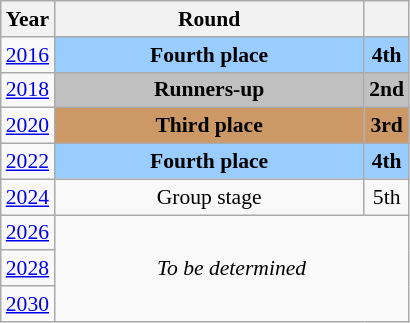<table class="wikitable" style="text-align: center; font-size:90%">
<tr>
<th>Year</th>
<th style="width:200px">Round</th>
<th></th>
</tr>
<tr>
<td><a href='#'>2016</a></td>
<td bgcolor="9acdff"><strong>Fourth place</strong></td>
<td bgcolor="9acdff"><strong>4th</strong></td>
</tr>
<tr>
<td><a href='#'>2018</a></td>
<td bgcolor=Silver><strong>Runners-up</strong></td>
<td bgcolor=Silver><strong>2nd</strong></td>
</tr>
<tr>
<td><a href='#'>2020</a></td>
<td bgcolor="cc9966"><strong>Third place</strong></td>
<td bgcolor="cc9966"><strong>3rd</strong></td>
</tr>
<tr>
<td><a href='#'>2022</a></td>
<td bgcolor="9acdff"><strong>Fourth place</strong></td>
<td bgcolor="9acdff"><strong>4th</strong></td>
</tr>
<tr>
<td><a href='#'>2024</a></td>
<td>Group stage</td>
<td>5th</td>
</tr>
<tr>
<td><a href='#'>2026</a></td>
<td colspan="2" rowspan="3"><em>To be determined</em></td>
</tr>
<tr>
<td><a href='#'>2028</a></td>
</tr>
<tr>
<td><a href='#'>2030</a></td>
</tr>
</table>
